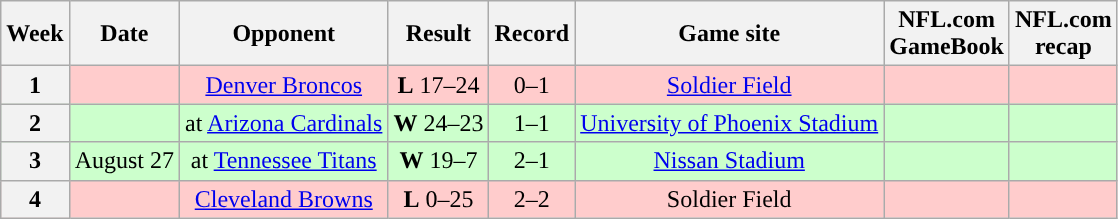<table class="wikitable" style="text-align:center">
<tr>
<th>Week</th>
<th>Date</th>
<th>Opponent</th>
<th>Result</th>
<th>Record</th>
<th>Game site</th>
<th>NFL.com<br>GameBook</th>
<th>NFL.com<br>recap</th>
</tr>
<tr style="background:#fcc">
<th>1</th>
<td></td>
<td><a href='#'>Denver Broncos</a></td>
<td><strong>L</strong> 17–24</td>
<td>0–1</td>
<td><a href='#'>Soldier Field</a></td>
<td></td>
<td></td>
</tr>
<tr style="background:#cfc">
<th>2</th>
<td></td>
<td>at <a href='#'>Arizona Cardinals</a></td>
<td><strong>W</strong> 24–23</td>
<td>1–1</td>
<td><a href='#'>University of Phoenix Stadium</a></td>
<td></td>
<td></td>
</tr>
<tr style="background:#cfc">
<th>3</th>
<td>August 27</td>
<td>at <a href='#'>Tennessee Titans</a></td>
<td><strong>W</strong> 19–7</td>
<td>2–1</td>
<td><a href='#'>Nissan Stadium</a></td>
<td></td>
<td></td>
</tr>
<tr style="background:#fcc">
<th>4</th>
<td></td>
<td><a href='#'>Cleveland Browns</a></td>
<td><strong>L</strong> 0–25</td>
<td>2–2</td>
<td>Soldier Field</td>
<td></td>
<td></td>
</tr>
</table>
